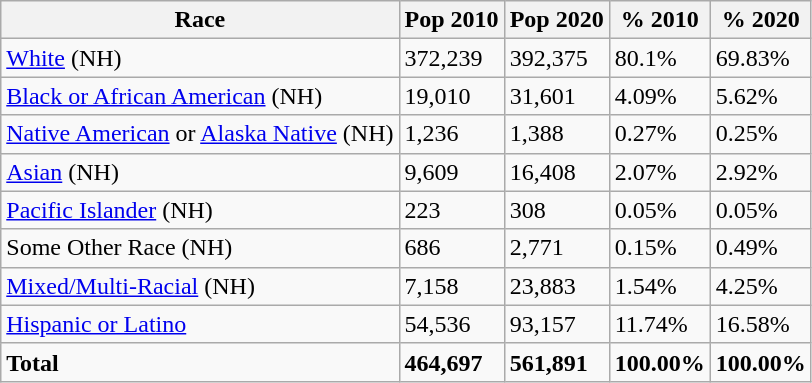<table class="wikitable">
<tr>
<th>Race</th>
<th>Pop 2010</th>
<th>Pop 2020</th>
<th>% 2010</th>
<th>% 2020</th>
</tr>
<tr>
<td><a href='#'>White</a> (NH)</td>
<td>372,239</td>
<td>392,375</td>
<td>80.1%</td>
<td>69.83%</td>
</tr>
<tr>
<td><a href='#'>Black or African American</a> (NH)</td>
<td>19,010</td>
<td>31,601</td>
<td>4.09%</td>
<td>5.62%</td>
</tr>
<tr>
<td><a href='#'>Native American</a> or <a href='#'>Alaska Native</a> (NH)</td>
<td>1,236</td>
<td>1,388</td>
<td>0.27%</td>
<td>0.25%</td>
</tr>
<tr>
<td><a href='#'>Asian</a> (NH)</td>
<td>9,609</td>
<td>16,408</td>
<td>2.07%</td>
<td>2.92%</td>
</tr>
<tr>
<td><a href='#'>Pacific Islander</a> (NH)</td>
<td>223</td>
<td>308</td>
<td>0.05%</td>
<td>0.05%</td>
</tr>
<tr>
<td>Some Other Race (NH)</td>
<td>686</td>
<td>2,771</td>
<td>0.15%</td>
<td>0.49%</td>
</tr>
<tr>
<td><a href='#'>Mixed/Multi-Racial</a> (NH)</td>
<td>7,158</td>
<td>23,883</td>
<td>1.54%</td>
<td>4.25%</td>
</tr>
<tr>
<td><a href='#'>Hispanic or Latino</a></td>
<td>54,536</td>
<td>93,157</td>
<td>11.74%</td>
<td>16.58%</td>
</tr>
<tr>
<td><strong>Total</strong></td>
<td><strong>464,697</strong></td>
<td><strong>561,891</strong></td>
<td><strong>100.00%</strong></td>
<td><strong>100.00%</strong></td>
</tr>
</table>
